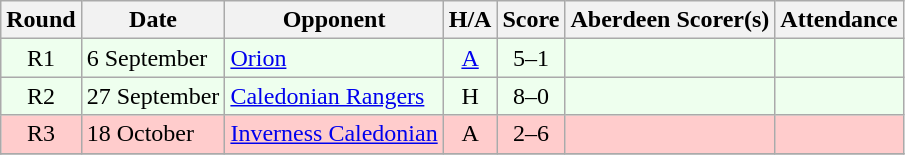<table class="wikitable" style="text-align:center">
<tr>
<th>Round</th>
<th>Date</th>
<th>Opponent</th>
<th>H/A</th>
<th>Score</th>
<th>Aberdeen Scorer(s)</th>
<th>Attendance</th>
</tr>
<tr bgcolor=#EEFFEE>
<td>R1</td>
<td align=left>6 September</td>
<td align=left><a href='#'>Orion</a></td>
<td><a href='#'>A</a></td>
<td>5–1</td>
<td align=left></td>
<td></td>
</tr>
<tr bgcolor=#EEFFEE>
<td>R2</td>
<td align=left>27 September</td>
<td align=left><a href='#'>Caledonian Rangers</a></td>
<td>H</td>
<td>8–0</td>
<td align=left></td>
<td></td>
</tr>
<tr bgcolor=#FFCCCC>
<td>R3</td>
<td align=left>18 October</td>
<td align=left><a href='#'>Inverness Caledonian</a></td>
<td>A</td>
<td>2–6</td>
<td align=left></td>
<td></td>
</tr>
<tr>
</tr>
</table>
